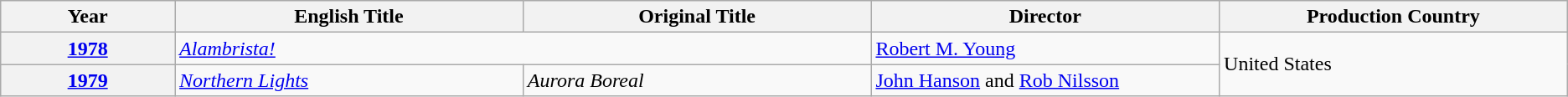<table class="wikitable unsortable">
<tr>
<th scope="col" style="width:5%;">Year</th>
<th scope="col" style="width:10%;">English Title</th>
<th scope="col" style="width:10%;">Original Title</th>
<th scope="col" style="width:10%;">Director</th>
<th scope="col" style="width:10%;"class="unsortable">Production Country</th>
</tr>
<tr>
<th><a href='#'>1978</a></th>
<td colspan="2"><em><a href='#'>Alambrista!</a></em></td>
<td data-sort-value="Young"><a href='#'>Robert M. Young</a></td>
<td rowspan="2">United States</td>
</tr>
<tr>
<th><a href='#'>1979</a></th>
<td><em><a href='#'>Northern Lights</a></em></td>
<td><em>Aurora Boreal</em></td>
<td data-sort-value="Hanson"><a href='#'>John Hanson</a> and <a href='#'>Rob Nilsson</a></td>
</tr>
</table>
